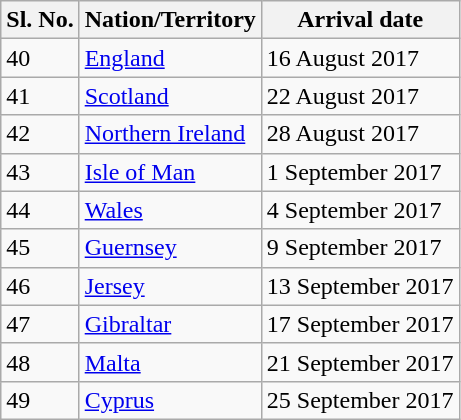<table class="wikitable">
<tr>
<th>Sl. No.</th>
<th>Nation/Territory</th>
<th>Arrival date</th>
</tr>
<tr>
<td>40</td>
<td><a href='#'>England</a></td>
<td>16 August 2017</td>
</tr>
<tr>
<td>41</td>
<td><a href='#'>Scotland</a></td>
<td>22 August 2017</td>
</tr>
<tr>
<td>42</td>
<td><a href='#'>Northern Ireland</a></td>
<td>28 August 2017</td>
</tr>
<tr>
<td>43</td>
<td><a href='#'>Isle of Man</a></td>
<td>1 September 2017</td>
</tr>
<tr>
<td>44</td>
<td><a href='#'>Wales</a></td>
<td>4 September 2017</td>
</tr>
<tr>
<td>45</td>
<td><a href='#'>Guernsey</a></td>
<td>9 September 2017</td>
</tr>
<tr>
<td>46</td>
<td><a href='#'>Jersey</a></td>
<td>13 September 2017</td>
</tr>
<tr>
<td>47</td>
<td><a href='#'>Gibraltar</a></td>
<td>17 September 2017</td>
</tr>
<tr>
<td>48</td>
<td><a href='#'>Malta</a></td>
<td>21 September 2017</td>
</tr>
<tr>
<td>49</td>
<td><a href='#'>Cyprus</a></td>
<td>25 September 2017</td>
</tr>
</table>
